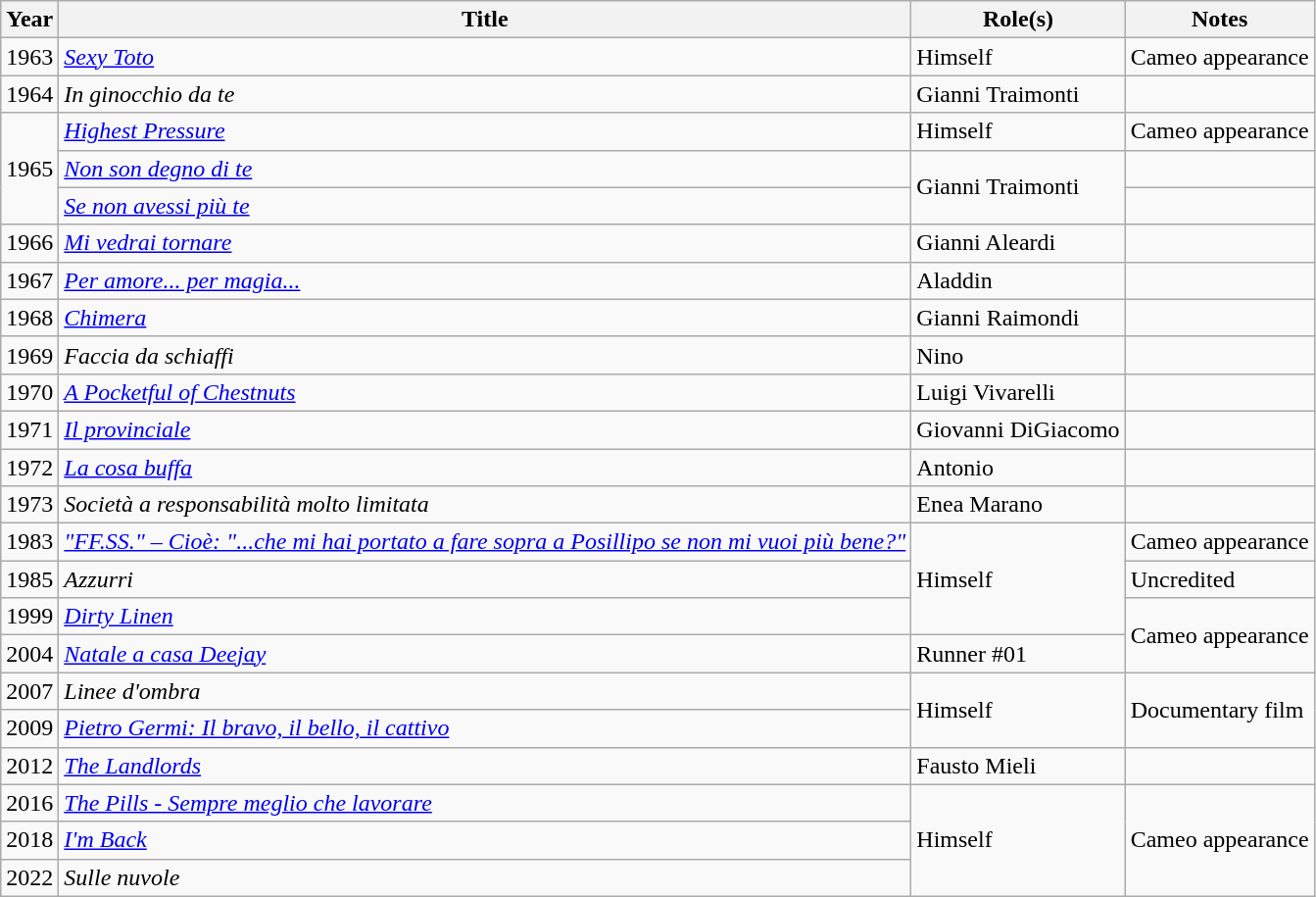<table class="wikitable plainrowheaders sortable">
<tr>
<th scope="col">Year</th>
<th scope="col">Title</th>
<th scope="col">Role(s)</th>
<th scope="col" class="unsortable">Notes</th>
</tr>
<tr>
<td>1963</td>
<td><em><a href='#'>Sexy Toto</a></em></td>
<td>Himself</td>
<td>Cameo appearance</td>
</tr>
<tr>
<td>1964</td>
<td><em>In ginocchio da te</em></td>
<td>Gianni Traimonti</td>
<td></td>
</tr>
<tr>
<td rowspan="3">1965</td>
<td><em><a href='#'>Highest Pressure</a></em></td>
<td>Himself</td>
<td>Cameo appearance</td>
</tr>
<tr>
<td><em><a href='#'>Non son degno di te</a></em></td>
<td rowspan="2">Gianni Traimonti</td>
<td></td>
</tr>
<tr>
<td><em><a href='#'>Se non avessi più te</a></em></td>
<td></td>
</tr>
<tr>
<td>1966</td>
<td><em><a href='#'>Mi vedrai tornare</a></em></td>
<td>Gianni Aleardi</td>
<td></td>
</tr>
<tr>
<td>1967</td>
<td><em><a href='#'>Per amore... per magia...</a></em></td>
<td>Aladdin</td>
<td></td>
</tr>
<tr>
<td>1968</td>
<td><em><a href='#'>Chimera</a></em></td>
<td>Gianni Raimondi</td>
<td></td>
</tr>
<tr>
<td>1969</td>
<td><em>Faccia da schiaffi</em></td>
<td>Nino</td>
<td></td>
</tr>
<tr>
<td>1970</td>
<td><em><a href='#'>A Pocketful of Chestnuts</a></em></td>
<td>Luigi Vivarelli</td>
<td></td>
</tr>
<tr>
<td>1971</td>
<td><em><a href='#'>Il provinciale</a></em></td>
<td>Giovanni DiGiacomo</td>
<td></td>
</tr>
<tr>
<td>1972</td>
<td><em><a href='#'>La cosa buffa</a></em></td>
<td>Antonio</td>
<td></td>
</tr>
<tr>
<td>1973</td>
<td><em>Società a responsabilità molto limitata</em></td>
<td>Enea Marano</td>
<td></td>
</tr>
<tr>
<td>1983</td>
<td><em><a href='#'>"FF.SS." – Cioè: "...che mi hai portato a fare sopra a Posillipo se non mi vuoi più bene?"</a></em></td>
<td rowspan="3">Himself</td>
<td>Cameo appearance</td>
</tr>
<tr>
<td>1985</td>
<td><em>Azzurri</em></td>
<td>Uncredited</td>
</tr>
<tr>
<td>1999</td>
<td><em><a href='#'>Dirty Linen</a></em></td>
<td rowspan="2">Cameo appearance</td>
</tr>
<tr>
<td>2004</td>
<td><em><a href='#'>Natale a casa Deejay</a></em></td>
<td>Runner #01</td>
</tr>
<tr>
<td>2007</td>
<td><em>Linee d'ombra</em></td>
<td rowspan="2">Himself</td>
<td rowspan="2">Documentary film</td>
</tr>
<tr>
<td>2009</td>
<td><em><a href='#'>Pietro Germi: Il bravo, il bello, il cattivo</a></em></td>
</tr>
<tr>
<td>2012</td>
<td><em><a href='#'>The Landlords</a></em></td>
<td>Fausto Mieli</td>
<td></td>
</tr>
<tr>
<td>2016</td>
<td><em><a href='#'>The Pills - Sempre meglio che lavorare</a></em></td>
<td rowspan="3">Himself</td>
<td rowspan="3">Cameo appearance</td>
</tr>
<tr>
<td>2018</td>
<td><em><a href='#'>I'm Back</a></em></td>
</tr>
<tr>
<td>2022</td>
<td><em>Sulle nuvole</em></td>
</tr>
</table>
